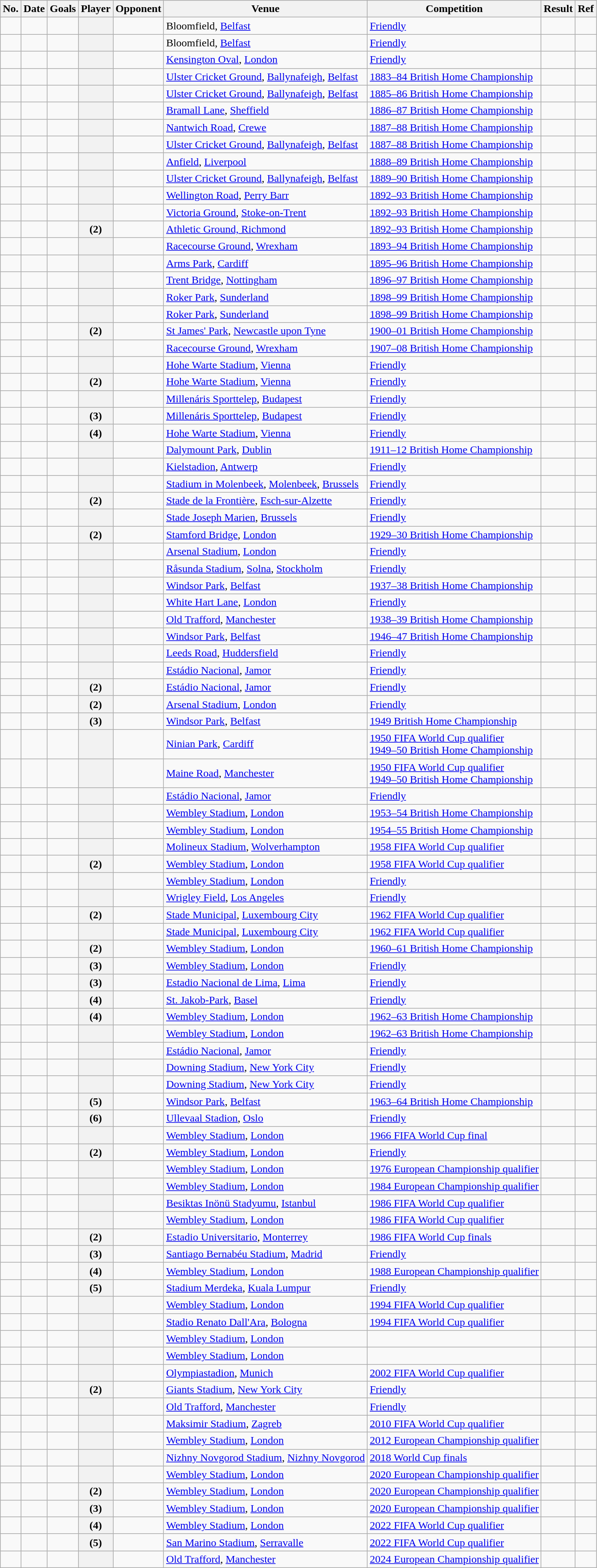<table class="wikitable sortable plainrowheaders">
<tr>
<th>No.</th>
<th scope=col>Date</th>
<th scope=col>Goals</th>
<th scope=col>Player</th>
<th scope=col>Opponent</th>
<th scope=col>Venue</th>
<th scope=col>Competition</th>
<th scope=col>Result</th>
<th scope="col" class="unsortable">Ref</th>
</tr>
<tr>
<td></td>
<td></td>
<td></td>
<th scope=row></th>
<td></td>
<td>Bloomfield, <a href='#'>Belfast</a></td>
<td><a href='#'>Friendly</a></td>
<td></td>
<td></td>
</tr>
<tr>
<td></td>
<td></td>
<td></td>
<th scope=row></th>
<td></td>
<td>Bloomfield, <a href='#'>Belfast</a></td>
<td><a href='#'>Friendly</a></td>
<td></td>
<td></td>
</tr>
<tr>
<td></td>
<td></td>
<td></td>
<th scope=row></th>
<td></td>
<td><a href='#'>Kensington Oval</a>, <a href='#'>London</a></td>
<td><a href='#'>Friendly</a></td>
<td></td>
<td></td>
</tr>
<tr>
<td></td>
<td></td>
<td></td>
<th scope=row></th>
<td></td>
<td><a href='#'>Ulster Cricket Ground</a>, <a href='#'>Ballynafeigh</a>, <a href='#'>Belfast</a></td>
<td><a href='#'>1883–84 British Home Championship</a></td>
<td></td>
<td></td>
</tr>
<tr>
<td></td>
<td></td>
<td></td>
<th scope=row></th>
<td></td>
<td><a href='#'>Ulster Cricket Ground</a>, <a href='#'>Ballynafeigh</a>, <a href='#'>Belfast</a></td>
<td><a href='#'>1885–86 British Home Championship</a></td>
<td></td>
<td></td>
</tr>
<tr>
<td></td>
<td></td>
<td></td>
<th scope=row></th>
<td></td>
<td><a href='#'>Bramall Lane</a>, <a href='#'>Sheffield</a></td>
<td><a href='#'>1886–87 British Home Championship</a></td>
<td></td>
<td></td>
</tr>
<tr>
<td></td>
<td></td>
<td></td>
<th scope=row></th>
<td></td>
<td><a href='#'>Nantwich Road</a>, <a href='#'>Crewe</a></td>
<td><a href='#'>1887–88 British Home Championship</a></td>
<td></td>
<td></td>
</tr>
<tr>
<td></td>
<td></td>
<td></td>
<th scope=row></th>
<td></td>
<td><a href='#'>Ulster Cricket Ground</a>, <a href='#'>Ballynafeigh</a>, <a href='#'>Belfast</a></td>
<td><a href='#'>1887–88 British Home Championship</a></td>
<td></td>
<td></td>
</tr>
<tr>
<td></td>
<td></td>
<td></td>
<th scope=row></th>
<td></td>
<td><a href='#'>Anfield</a>, <a href='#'>Liverpool</a></td>
<td><a href='#'>1888–89 British Home Championship</a></td>
<td></td>
<td></td>
</tr>
<tr>
<td></td>
<td></td>
<td></td>
<th scope=row></th>
<td></td>
<td><a href='#'>Ulster Cricket Ground</a>, <a href='#'>Ballynafeigh</a>, <a href='#'>Belfast</a></td>
<td><a href='#'>1889–90 British Home Championship</a></td>
<td></td>
<td></td>
</tr>
<tr>
<td></td>
<td></td>
<td></td>
<th scope=row></th>
<td></td>
<td><a href='#'>Wellington Road</a>, <a href='#'>Perry Barr</a></td>
<td><a href='#'>1892–93 British Home Championship</a></td>
<td></td>
<td></td>
</tr>
<tr>
<td></td>
<td></td>
<td></td>
<th scope=row></th>
<td></td>
<td><a href='#'>Victoria Ground</a>, <a href='#'>Stoke-on-Trent</a></td>
<td><a href='#'>1892–93 British Home Championship</a></td>
<td></td>
<td></td>
</tr>
<tr>
<td></td>
<td></td>
<td></td>
<th scope=row> (2)</th>
<td></td>
<td><a href='#'>Athletic Ground, Richmond</a></td>
<td><a href='#'>1892–93 British Home Championship</a></td>
<td></td>
<td></td>
</tr>
<tr>
<td></td>
<td></td>
<td></td>
<th scope=row></th>
<td></td>
<td><a href='#'>Racecourse Ground</a>, <a href='#'>Wrexham</a></td>
<td><a href='#'>1893–94 British Home Championship</a></td>
<td></td>
<td></td>
</tr>
<tr>
<td></td>
<td></td>
<td></td>
<th scope=row></th>
<td></td>
<td><a href='#'>Arms Park</a>, <a href='#'>Cardiff</a></td>
<td><a href='#'>1895–96 British Home Championship</a></td>
<td></td>
<td></td>
</tr>
<tr>
<td></td>
<td></td>
<td></td>
<th scope=row></th>
<td></td>
<td><a href='#'>Trent Bridge</a>, <a href='#'>Nottingham</a></td>
<td><a href='#'>1896–97 British Home Championship</a></td>
<td></td>
<td></td>
</tr>
<tr>
<td></td>
<td></td>
<td></td>
<th scope=row></th>
<td></td>
<td><a href='#'>Roker Park</a>, <a href='#'>Sunderland</a></td>
<td><a href='#'>1898–99 British Home Championship</a></td>
<td></td>
<td></td>
</tr>
<tr>
<td></td>
<td></td>
<td></td>
<th scope=row></th>
<td></td>
<td><a href='#'>Roker Park</a>, <a href='#'>Sunderland</a></td>
<td><a href='#'>1898–99 British Home Championship</a></td>
<td></td>
<td></td>
</tr>
<tr>
<td></td>
<td></td>
<td></td>
<th scope=row> (2)</th>
<td></td>
<td><a href='#'>St James' Park</a>, <a href='#'>Newcastle upon Tyne</a></td>
<td><a href='#'>1900–01 British Home Championship</a></td>
<td></td>
<td></td>
</tr>
<tr>
<td></td>
<td></td>
<td></td>
<th scope=row></th>
<td></td>
<td><a href='#'>Racecourse Ground</a>, <a href='#'>Wrexham</a></td>
<td><a href='#'>1907–08 British Home Championship</a></td>
<td></td>
<td></td>
</tr>
<tr>
<td></td>
<td></td>
<td></td>
<th scope=row></th>
<td></td>
<td><a href='#'>Hohe Warte Stadium</a>, <a href='#'>Vienna</a></td>
<td><a href='#'>Friendly</a></td>
<td></td>
<td></td>
</tr>
<tr>
<td></td>
<td></td>
<td></td>
<th scope=row>  (2)</th>
<td></td>
<td><a href='#'>Hohe Warte Stadium</a>, <a href='#'>Vienna</a></td>
<td><a href='#'>Friendly</a></td>
<td></td>
<td></td>
</tr>
<tr>
<td></td>
<td></td>
<td></td>
<th scope=row></th>
<td></td>
<td><a href='#'>Millenáris Sporttelep</a>, <a href='#'>Budapest</a></td>
<td><a href='#'>Friendly</a></td>
<td></td>
<td></td>
</tr>
<tr>
<td></td>
<td></td>
<td></td>
<th scope=row> (3)</th>
<td></td>
<td><a href='#'>Millenáris Sporttelep</a>, <a href='#'>Budapest</a></td>
<td><a href='#'>Friendly</a></td>
<td></td>
<td></td>
</tr>
<tr>
<td></td>
<td></td>
<td></td>
<th scope=row> (4)</th>
<td></td>
<td><a href='#'>Hohe Warte Stadium</a>, <a href='#'>Vienna</a></td>
<td><a href='#'>Friendly</a></td>
<td></td>
<td></td>
</tr>
<tr>
<td></td>
<td></td>
<td></td>
<th scope=row></th>
<td></td>
<td><a href='#'>Dalymount Park</a>, <a href='#'>Dublin</a></td>
<td><a href='#'>1911–12 British Home Championship</a></td>
<td></td>
<td></td>
</tr>
<tr>
<td></td>
<td></td>
<td></td>
<th scope=row></th>
<td></td>
<td><a href='#'>Kielstadion</a>, <a href='#'>Antwerp</a></td>
<td><a href='#'>Friendly</a></td>
<td></td>
<td></td>
</tr>
<tr>
<td></td>
<td></td>
<td></td>
<th scope=row></th>
<td></td>
<td><a href='#'>Stadium in Molenbeek</a>, <a href='#'>Molenbeek</a>, <a href='#'>Brussels</a></td>
<td><a href='#'>Friendly</a></td>
<td></td>
<td></td>
</tr>
<tr>
<td></td>
<td></td>
<td></td>
<th scope=row> (2)</th>
<td></td>
<td><a href='#'>Stade de la Frontière</a>, <a href='#'>Esch-sur-Alzette</a></td>
<td><a href='#'>Friendly</a></td>
<td></td>
<td></td>
</tr>
<tr>
<td></td>
<td></td>
<td></td>
<th scope=row></th>
<td></td>
<td><a href='#'>Stade Joseph Marien</a>, <a href='#'>Brussels</a></td>
<td><a href='#'>Friendly</a></td>
<td></td>
<td></td>
</tr>
<tr>
<td></td>
<td></td>
<td></td>
<th scope=row> (2)</th>
<td></td>
<td><a href='#'>Stamford Bridge</a>, <a href='#'>London</a></td>
<td><a href='#'>1929–30 British Home Championship</a></td>
<td></td>
<td></td>
</tr>
<tr>
<td></td>
<td></td>
<td></td>
<th scope=row></th>
<td></td>
<td><a href='#'>Arsenal Stadium</a>, <a href='#'>London</a></td>
<td><a href='#'>Friendly</a></td>
<td></td>
<td></td>
</tr>
<tr>
<td></td>
<td></td>
<td></td>
<th scope=row></th>
<td></td>
<td><a href='#'>Råsunda Stadium</a>, <a href='#'>Solna</a>, <a href='#'>Stockholm</a></td>
<td><a href='#'>Friendly</a></td>
<td></td>
<td></td>
</tr>
<tr>
<td></td>
<td></td>
<td></td>
<th scope=row></th>
<td></td>
<td><a href='#'>Windsor Park</a>, <a href='#'>Belfast</a></td>
<td><a href='#'>1937–38 British Home Championship</a></td>
<td></td>
<td></td>
</tr>
<tr>
<td></td>
<td></td>
<td></td>
<th scope=row></th>
<td></td>
<td><a href='#'>White Hart Lane</a>, <a href='#'>London</a></td>
<td><a href='#'>Friendly</a></td>
<td></td>
<td></td>
</tr>
<tr>
<td></td>
<td></td>
<td></td>
<th scope=row></th>
<td></td>
<td><a href='#'>Old Trafford</a>, <a href='#'>Manchester</a></td>
<td><a href='#'>1938–39 British Home Championship</a></td>
<td></td>
<td></td>
</tr>
<tr>
<td></td>
<td></td>
<td></td>
<th scope=row></th>
<td></td>
<td><a href='#'>Windsor Park</a>, <a href='#'>Belfast</a></td>
<td><a href='#'>1946–47 British Home Championship</a></td>
<td></td>
<td></td>
</tr>
<tr>
<td></td>
<td></td>
<td></td>
<th scope=row></th>
<td></td>
<td><a href='#'>Leeds Road</a>, <a href='#'>Huddersfield</a></td>
<td><a href='#'>Friendly</a></td>
<td></td>
<td></td>
</tr>
<tr>
<td></td>
<td></td>
<td></td>
<th scope=row></th>
<td></td>
<td><a href='#'>Estádio Nacional</a>, <a href='#'>Jamor</a></td>
<td><a href='#'>Friendly</a></td>
<td></td>
<td></td>
</tr>
<tr>
<td></td>
<td></td>
<td></td>
<th scope=row> (2)</th>
<td></td>
<td><a href='#'>Estádio Nacional</a>, <a href='#'>Jamor</a></td>
<td><a href='#'>Friendly</a></td>
<td></td>
<td></td>
</tr>
<tr>
<td></td>
<td></td>
<td></td>
<th scope=row> (2)</th>
<td></td>
<td><a href='#'>Arsenal Stadium</a>, <a href='#'>London</a></td>
<td><a href='#'>Friendly</a></td>
<td></td>
<td></td>
</tr>
<tr>
<td></td>
<td></td>
<td></td>
<th scope=row> (3)</th>
<td></td>
<td><a href='#'>Windsor Park</a>, <a href='#'>Belfast</a></td>
<td><a href='#'>1949 British Home Championship</a></td>
<td></td>
<td></td>
</tr>
<tr>
<td></td>
<td></td>
<td></td>
<th scope=row></th>
<td></td>
<td><a href='#'>Ninian Park</a>, <a href='#'>Cardiff</a></td>
<td><a href='#'>1950 FIFA World Cup qualifier</a><br><a href='#'>1949–50 British Home Championship</a></td>
<td></td>
<td></td>
</tr>
<tr>
<td></td>
<td></td>
<td></td>
<th scope=row></th>
<td></td>
<td><a href='#'>Maine Road</a>, <a href='#'>Manchester</a></td>
<td><a href='#'>1950 FIFA World Cup qualifier</a><br><a href='#'>1949–50 British Home Championship</a></td>
<td></td>
<td></td>
</tr>
<tr>
<td></td>
<td></td>
<td></td>
<th scope=row></th>
<td></td>
<td><a href='#'>Estádio Nacional</a>, <a href='#'>Jamor</a></td>
<td><a href='#'>Friendly</a></td>
<td></td>
<td></td>
</tr>
<tr>
<td></td>
<td></td>
<td></td>
<th scope=row></th>
<td></td>
<td><a href='#'>Wembley Stadium</a>, <a href='#'>London</a></td>
<td><a href='#'>1953–54 British Home Championship</a></td>
<td></td>
<td></td>
</tr>
<tr>
<td></td>
<td></td>
<td></td>
<th scope=row></th>
<td></td>
<td><a href='#'>Wembley Stadium</a>, <a href='#'>London</a></td>
<td><a href='#'>1954–55 British Home Championship</a></td>
<td></td>
<td></td>
</tr>
<tr>
<td></td>
<td></td>
<td></td>
<th scope=row></th>
<td></td>
<td><a href='#'>Molineux Stadium</a>, <a href='#'>Wolverhampton</a></td>
<td><a href='#'>1958 FIFA World Cup qualifier</a></td>
<td></td>
<td></td>
</tr>
<tr>
<td></td>
<td></td>
<td></td>
<th scope=row> (2)</th>
<td></td>
<td><a href='#'>Wembley Stadium</a>, <a href='#'>London</a></td>
<td><a href='#'>1958 FIFA World Cup qualifier</a></td>
<td></td>
<td></td>
</tr>
<tr>
<td></td>
<td></td>
<td></td>
<th scope=row></th>
<td></td>
<td><a href='#'>Wembley Stadium</a>, <a href='#'>London</a></td>
<td><a href='#'>Friendly</a></td>
<td></td>
<td></td>
</tr>
<tr>
<td></td>
<td></td>
<td></td>
<th scope=row></th>
<td></td>
<td><a href='#'>Wrigley Field</a>, <a href='#'>Los Angeles</a></td>
<td><a href='#'>Friendly</a></td>
<td></td>
<td></td>
</tr>
<tr>
<td></td>
<td></td>
<td></td>
<th scope=row> (2)</th>
<td></td>
<td><a href='#'>Stade Municipal</a>, <a href='#'>Luxembourg City</a></td>
<td><a href='#'>1962 FIFA World Cup qualifier</a></td>
<td></td>
<td></td>
</tr>
<tr>
<td></td>
<td></td>
<td></td>
<th scope=row></th>
<td></td>
<td><a href='#'>Stade Municipal</a>, <a href='#'>Luxembourg City</a></td>
<td><a href='#'>1962 FIFA World Cup qualifier</a></td>
<td></td>
<td></td>
</tr>
<tr>
<td></td>
<td></td>
<td></td>
<th scope=row> (2)</th>
<td></td>
<td><a href='#'>Wembley Stadium</a>, <a href='#'>London</a></td>
<td><a href='#'>1960–61 British Home Championship</a></td>
<td></td>
<td></td>
</tr>
<tr>
<td></td>
<td></td>
<td></td>
<th scope=row> (3)</th>
<td></td>
<td><a href='#'>Wembley Stadium</a>, <a href='#'>London</a></td>
<td><a href='#'>Friendly</a></td>
<td></td>
<td></td>
</tr>
<tr>
<td></td>
<td></td>
<td></td>
<th scope=row> (3)</th>
<td></td>
<td><a href='#'>Estadio Nacional de Lima</a>, <a href='#'>Lima</a></td>
<td><a href='#'>Friendly</a></td>
<td></td>
<td></td>
</tr>
<tr>
<td></td>
<td></td>
<td></td>
<th scope=row> (4)</th>
<td></td>
<td><a href='#'>St. Jakob-Park</a>, <a href='#'>Basel</a></td>
<td><a href='#'>Friendly</a></td>
<td></td>
<td></td>
</tr>
<tr>
<td></td>
<td></td>
<td></td>
<th scope=row> (4)</th>
<td></td>
<td><a href='#'>Wembley Stadium</a>, <a href='#'>London</a></td>
<td><a href='#'>1962–63 British Home Championship</a></td>
<td></td>
<td></td>
</tr>
<tr>
<td></td>
<td></td>
<td></td>
<th scope=row></th>
<td></td>
<td><a href='#'>Wembley Stadium</a>, <a href='#'>London</a></td>
<td><a href='#'>1962–63 British Home Championship</a></td>
<td></td>
<td></td>
</tr>
<tr>
<td></td>
<td></td>
<td></td>
<th scope=row></th>
<td></td>
<td><a href='#'>Estádio Nacional</a>, <a href='#'>Jamor</a></td>
<td><a href='#'>Friendly</a></td>
<td></td>
<td></td>
</tr>
<tr>
<td></td>
<td></td>
<td></td>
<th scope=row></th>
<td></td>
<td><a href='#'>Downing Stadium</a>, <a href='#'>New York City</a></td>
<td><a href='#'>Friendly</a></td>
<td></td>
<td></td>
</tr>
<tr>
<td></td>
<td></td>
<td></td>
<th scope=row></th>
<td></td>
<td><a href='#'>Downing Stadium</a>, <a href='#'>New York City</a></td>
<td><a href='#'>Friendly</a></td>
<td></td>
<td></td>
</tr>
<tr>
<td></td>
<td></td>
<td></td>
<th scope=row> (5)</th>
<td></td>
<td><a href='#'>Windsor Park</a>, <a href='#'>Belfast</a></td>
<td><a href='#'>1963–64 British Home Championship</a></td>
<td></td>
<td></td>
</tr>
<tr>
<td></td>
<td></td>
<td></td>
<th scope=row> (6)</th>
<td></td>
<td><a href='#'>Ullevaal Stadion</a>, <a href='#'>Oslo</a></td>
<td><a href='#'>Friendly</a></td>
<td></td>
<td></td>
</tr>
<tr>
<td></td>
<td></td>
<td></td>
<th scope=row></th>
<td></td>
<td><a href='#'>Wembley Stadium</a>, <a href='#'>London</a></td>
<td><a href='#'>1966 FIFA World Cup final</a></td>
<td></td>
<td></td>
</tr>
<tr>
<td></td>
<td></td>
<td></td>
<th scope=row> (2)</th>
<td></td>
<td><a href='#'>Wembley Stadium</a>, <a href='#'>London</a></td>
<td><a href='#'>Friendly</a></td>
<td></td>
<td></td>
</tr>
<tr>
<td></td>
<td></td>
<td></td>
<th scope=row></th>
<td></td>
<td><a href='#'>Wembley Stadium</a>, <a href='#'>London</a></td>
<td><a href='#'>1976 European Championship qualifier</a></td>
<td></td>
<td></td>
</tr>
<tr>
<td></td>
<td></td>
<td></td>
<th scope=row></th>
<td></td>
<td><a href='#'>Wembley Stadium</a>, <a href='#'>London</a></td>
<td><a href='#'>1984 European Championship qualifier</a></td>
<td></td>
<td></td>
</tr>
<tr>
<td></td>
<td></td>
<td></td>
<th scope=row></th>
<td></td>
<td><a href='#'>Besiktas Inönü Stadyumu</a>, <a href='#'>Istanbul</a></td>
<td><a href='#'>1986 FIFA World Cup qualifier</a></td>
<td></td>
<td></td>
</tr>
<tr>
<td></td>
<td></td>
<td></td>
<th scope=row></th>
<td></td>
<td><a href='#'>Wembley Stadium</a>, <a href='#'>London</a></td>
<td><a href='#'>1986 FIFA World Cup qualifier</a></td>
<td></td>
<td></td>
</tr>
<tr>
<td></td>
<td></td>
<td></td>
<th scope=row> (2)</th>
<td></td>
<td><a href='#'>Estadio Universitario</a>, <a href='#'>Monterrey</a></td>
<td><a href='#'>1986 FIFA World Cup finals</a></td>
<td></td>
<td></td>
</tr>
<tr>
<td></td>
<td></td>
<td></td>
<th scope=row> (3)</th>
<td></td>
<td><a href='#'>Santiago Bernabéu Stadium</a>, <a href='#'>Madrid</a></td>
<td><a href='#'>Friendly</a></td>
<td></td>
<td></td>
</tr>
<tr>
<td></td>
<td></td>
<td></td>
<th scope=row> (4)</th>
<td></td>
<td><a href='#'>Wembley Stadium</a>, <a href='#'>London</a></td>
<td><a href='#'>1988 European Championship qualifier</a></td>
<td></td>
<td></td>
</tr>
<tr>
<td></td>
<td></td>
<td></td>
<th scope=row> (5)</th>
<td></td>
<td><a href='#'>Stadium Merdeka</a>, <a href='#'>Kuala Lumpur</a></td>
<td><a href='#'>Friendly</a></td>
<td></td>
<td></td>
</tr>
<tr>
<td></td>
<td></td>
<td></td>
<th scope=row></th>
<td></td>
<td><a href='#'>Wembley Stadium</a>, <a href='#'>London</a></td>
<td><a href='#'>1994 FIFA World Cup qualifier</a></td>
<td></td>
<td></td>
</tr>
<tr>
<td></td>
<td></td>
<td></td>
<th scope=row></th>
<td></td>
<td><a href='#'>Stadio Renato Dall'Ara</a>, <a href='#'>Bologna</a></td>
<td><a href='#'>1994 FIFA World Cup qualifier</a></td>
<td></td>
<td></td>
</tr>
<tr>
<td></td>
<td></td>
<td></td>
<th scope=row></th>
<td></td>
<td><a href='#'>Wembley Stadium</a>, <a href='#'>London</a></td>
<td></td>
<td></td>
<td></td>
</tr>
<tr>
<td></td>
<td></td>
<td></td>
<th scope=row></th>
<td></td>
<td><a href='#'>Wembley Stadium</a>, <a href='#'>London</a></td>
<td></td>
<td></td>
<td></td>
</tr>
<tr>
<td></td>
<td></td>
<td></td>
<th scope=row></th>
<td></td>
<td><a href='#'>Olympiastadion</a>, <a href='#'>Munich</a></td>
<td><a href='#'>2002 FIFA World Cup qualifier</a></td>
<td></td>
<td></td>
</tr>
<tr>
<td></td>
<td></td>
<td></td>
<th scope=row> (2)</th>
<td></td>
<td><a href='#'>Giants Stadium</a>, <a href='#'>New York City</a></td>
<td><a href='#'>Friendly</a></td>
<td></td>
<td></td>
</tr>
<tr>
<td></td>
<td></td>
<td></td>
<th scope=row></th>
<td></td>
<td><a href='#'>Old Trafford</a>, <a href='#'>Manchester</a></td>
<td><a href='#'>Friendly</a></td>
<td></td>
<td></td>
</tr>
<tr>
<td></td>
<td></td>
<td></td>
<th scope=row></th>
<td></td>
<td><a href='#'>Maksimir Stadium</a>, <a href='#'>Zagreb</a></td>
<td><a href='#'>2010 FIFA World Cup qualifier</a></td>
<td></td>
<td></td>
</tr>
<tr>
<td></td>
<td></td>
<td></td>
<th scope=row></th>
<td></td>
<td><a href='#'>Wembley Stadium</a>, <a href='#'>London</a></td>
<td><a href='#'>2012 European Championship qualifier</a></td>
<td></td>
<td></td>
</tr>
<tr>
<td></td>
<td></td>
<td></td>
<th scope=row></th>
<td></td>
<td><a href='#'>Nizhny Novgorod Stadium</a>, <a href='#'>Nizhny Novgorod</a></td>
<td><a href='#'>2018 World Cup finals</a></td>
<td></td>
<td></td>
</tr>
<tr>
<td></td>
<td></td>
<td></td>
<th scope=row></th>
<td></td>
<td><a href='#'>Wembley Stadium</a>, <a href='#'>London</a></td>
<td><a href='#'>2020 European Championship qualifier</a></td>
<td></td>
<td></td>
</tr>
<tr>
<td></td>
<td></td>
<td></td>
<th scope=row> (2)</th>
<td></td>
<td><a href='#'>Wembley Stadium</a>, <a href='#'>London</a></td>
<td><a href='#'>2020 European Championship qualifier</a></td>
<td></td>
<td></td>
</tr>
<tr>
<td></td>
<td></td>
<td></td>
<th scope=row> (3)</th>
<td></td>
<td><a href='#'>Wembley Stadium</a>, <a href='#'>London</a></td>
<td><a href='#'>2020 European Championship qualifier</a></td>
<td></td>
<td></td>
</tr>
<tr>
<td></td>
<td></td>
<td></td>
<th scope=row> (4)</th>
<td></td>
<td><a href='#'>Wembley Stadium</a>, <a href='#'>London</a></td>
<td><a href='#'>2022 FIFA World Cup qualifier</a></td>
<td></td>
<td></td>
</tr>
<tr>
<td></td>
<td></td>
<td></td>
<th scope=row> (5)</th>
<td></td>
<td><a href='#'>San Marino Stadium</a>, <a href='#'>Serravalle</a></td>
<td><a href='#'>2022 FIFA World Cup qualifier</a></td>
<td></td>
<td></td>
</tr>
<tr>
<td></td>
<td></td>
<td></td>
<th scope=row></th>
<td></td>
<td><a href='#'>Old Trafford</a>, <a href='#'>Manchester</a></td>
<td><a href='#'>2024 European Championship qualifier</a></td>
<td></td>
<td></td>
</tr>
</table>
